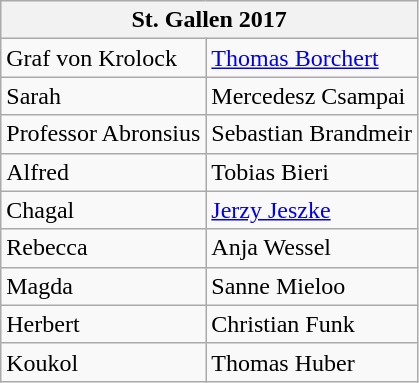<table class="wikitable">
<tr>
<th colspan="2"><strong>St. Gallen 2017</strong></th>
</tr>
<tr>
<td>Graf von Krolock</td>
<td><a href='#'>Thomas Borchert</a></td>
</tr>
<tr>
<td>Sarah</td>
<td>Mercedesz Csampai</td>
</tr>
<tr>
<td>Professor Abronsius</td>
<td>Sebastian Brandmeir</td>
</tr>
<tr>
<td>Alfred</td>
<td>Tobias Bieri</td>
</tr>
<tr>
<td>Chagal</td>
<td><a href='#'>Jerzy Jeszke</a></td>
</tr>
<tr>
<td>Rebecca</td>
<td>Anja Wessel</td>
</tr>
<tr>
<td>Magda</td>
<td>Sanne Mieloo</td>
</tr>
<tr>
<td>Herbert</td>
<td>Christian Funk</td>
</tr>
<tr>
<td>Koukol</td>
<td>Thomas Huber</td>
</tr>
</table>
